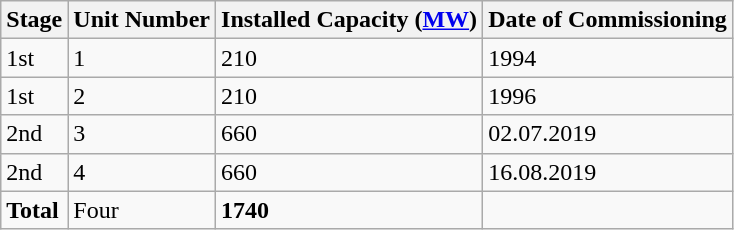<table class="sortable wikitable">
<tr>
<th>Stage</th>
<th>Unit Number</th>
<th>Installed Capacity (<a href='#'>MW</a>)</th>
<th>Date of Commissioning</th>
</tr>
<tr>
<td>1st</td>
<td>1</td>
<td>210</td>
<td>1994</td>
</tr>
<tr>
<td>1st</td>
<td>2</td>
<td>210</td>
<td>1996</td>
</tr>
<tr>
<td>2nd</td>
<td>3</td>
<td>660</td>
<td>02.07.2019</td>
</tr>
<tr>
<td>2nd</td>
<td>4</td>
<td>660</td>
<td>16.08.2019</td>
</tr>
<tr>
<td><strong>Total</strong></td>
<td>Four</td>
<td><strong>1740</strong></td>
<td></td>
</tr>
</table>
